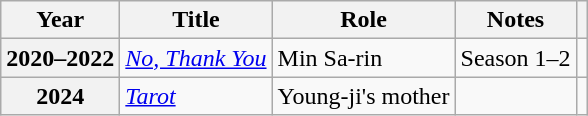<table class="wikitable plainrowheaders sortable">
<tr>
<th scope="col">Year</th>
<th scope="col">Title</th>
<th scope="col">Role</th>
<th scope="col">Notes</th>
<th scope="col" class="unsortable"></th>
</tr>
<tr>
<th scope="row">2020–2022</th>
<td><em><a href='#'>No, Thank You</a></em></td>
<td>Min Sa-rin</td>
<td>Season 1–2</td>
<td style="text-align:center"></td>
</tr>
<tr>
<th scope="row">2024</th>
<td><em><a href='#'>Tarot</a></em></td>
<td>Young-ji's mother</td>
<td></td>
<td style="text-align:center"></td>
</tr>
</table>
